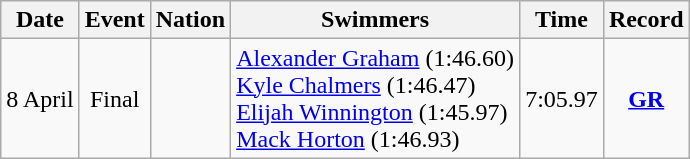<table class=wikitable style=text-align:center>
<tr>
<th>Date</th>
<th>Event</th>
<th>Nation</th>
<th>Swimmers</th>
<th>Time</th>
<th>Record</th>
</tr>
<tr>
<td>8 April</td>
<td>Final</td>
<td align=left></td>
<td align=left><a href='#'>Alexander Graham</a> (1:46.60)<br><a href='#'>Kyle Chalmers</a> (1:46.47)<br><a href='#'>Elijah Winnington</a> (1:45.97)<br><a href='#'>Mack Horton</a> (1:46.93)</td>
<td>7:05.97</td>
<td><strong><a href='#'>GR</a></strong></td>
</tr>
</table>
